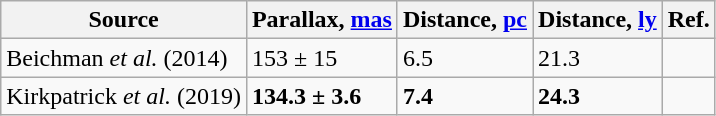<table class="wikitable">
<tr>
<th>Source</th>
<th>Parallax, <a href='#'>mas</a></th>
<th>Distance, <a href='#'>pc</a></th>
<th>Distance, <a href='#'>ly</a></th>
<th>Ref.</th>
</tr>
<tr>
<td>Beichman <em>et al.</em> (2014)</td>
<td>153 ± 15</td>
<td>6.5</td>
<td>21.3</td>
<td></td>
</tr>
<tr>
<td>Kirkpatrick <em>et al.</em> (2019)</td>
<td><strong>134.3 ± 3.6</strong></td>
<td><strong>7.4</strong></td>
<td><strong>24.3 </strong></td>
<td></td>
</tr>
</table>
